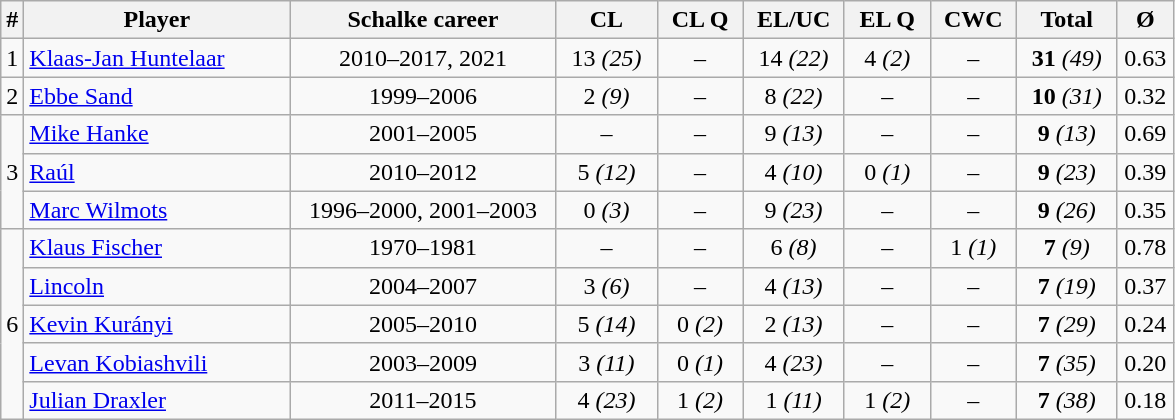<table class="wikitable sortable nowrap" style="text-align: center;">
<tr>
<th>#</th>
<th width=170>Player</th>
<th width=170>Schalke career</th>
<th width=60>CL</th>
<th width=50>CL Q</th>
<th width=60>EL/UC</th>
<th width=50>EL Q</th>
<th width=50>CWC</th>
<th width=60>Total</th>
<th width=30>Ø</th>
</tr>
<tr>
<td>1</td>
<td align="left"> <a href='#'>Klaas-Jan Huntelaar</a></td>
<td>2010–2017, 2021</td>
<td>13 <em>(25)</em></td>
<td>–</td>
<td>14 <em>(22)</em></td>
<td>4 <em>(2)</em></td>
<td>–</td>
<td><strong>31</strong> <em>(49)</em></td>
<td>0.63</td>
</tr>
<tr>
<td>2</td>
<td align="left"> <a href='#'>Ebbe Sand</a></td>
<td>1999–2006</td>
<td>2 <em>(9)</em></td>
<td>–</td>
<td>8 <em>(22)</em></td>
<td>–</td>
<td>–</td>
<td><strong>10</strong> <em>(31)</em></td>
<td>0.32</td>
</tr>
<tr>
<td rowspan=3>3</td>
<td align="left"> <a href='#'>Mike Hanke</a></td>
<td>2001–2005</td>
<td>–</td>
<td>–</td>
<td>9 <em>(13)</em></td>
<td>–</td>
<td>–</td>
<td><strong>9</strong> <em>(13)</em></td>
<td>0.69</td>
</tr>
<tr>
<td align="left"> <a href='#'>Raúl</a></td>
<td>2010–2012</td>
<td>5 <em>(12)</em></td>
<td>–</td>
<td>4 <em>(10)</em></td>
<td>0 <em>(1)</em></td>
<td>–</td>
<td><strong>9</strong> <em>(23)</em></td>
<td>0.39</td>
</tr>
<tr>
<td align="left"> <a href='#'>Marc Wilmots</a></td>
<td>1996–2000, 2001–2003</td>
<td>0 <em>(3)</em></td>
<td>–</td>
<td>9 <em>(23)</em></td>
<td>–</td>
<td>–</td>
<td><strong>9</strong> <em>(26)</em></td>
<td>0.35</td>
</tr>
<tr>
<td rowspan=5>6</td>
<td align="left"> <a href='#'>Klaus Fischer</a></td>
<td>1970–1981</td>
<td>–</td>
<td>–</td>
<td>6 <em>(8)</em></td>
<td>–</td>
<td>1 <em>(1)</em></td>
<td><strong>7</strong> <em>(9)</em></td>
<td>0.78</td>
</tr>
<tr>
<td align="left"> <a href='#'>Lincoln</a></td>
<td>2004–2007</td>
<td>3 <em>(6)</em></td>
<td>–</td>
<td>4 <em>(13)</em></td>
<td>–</td>
<td>–</td>
<td><strong>7</strong> <em>(19)</em></td>
<td>0.37</td>
</tr>
<tr>
<td align="left"> <a href='#'>Kevin Kurányi</a></td>
<td>2005–2010</td>
<td>5 <em>(14)</em></td>
<td>0 <em>(2)</em></td>
<td>2 <em>(13)</em></td>
<td>–</td>
<td>–</td>
<td><strong>7</strong> <em>(29)</em></td>
<td>0.24</td>
</tr>
<tr>
<td align="left"> <a href='#'>Levan Kobiashvili</a></td>
<td>2003–2009</td>
<td>3 <em>(11)</em></td>
<td>0 <em>(1)</em></td>
<td>4 <em>(23)</em></td>
<td>–</td>
<td>–</td>
<td><strong>7</strong> <em>(35)</em></td>
<td>0.20</td>
</tr>
<tr>
<td align="left"> <a href='#'>Julian Draxler</a></td>
<td>2011–2015</td>
<td>4 <em>(23)</em></td>
<td>1 <em>(2)</em></td>
<td>1 <em>(11)</em></td>
<td>1 <em>(2)</em></td>
<td>–</td>
<td><strong>7</strong> <em>(38)</em></td>
<td>0.18</td>
</tr>
</table>
